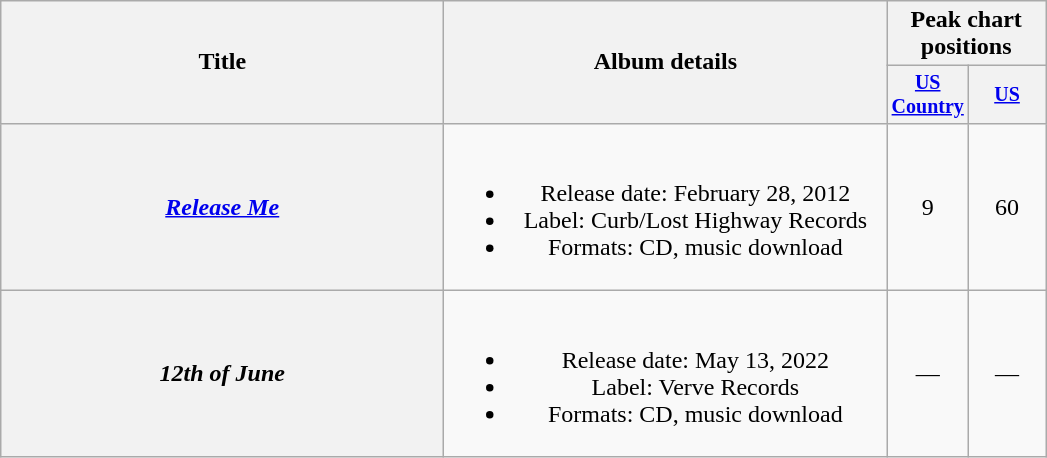<table class="wikitable plainrowheaders" style="text-align:center;">
<tr>
<th rowspan="2" style="width:18em;">Title</th>
<th rowspan="2" style="width:18em;">Album details</th>
<th colspan="2">Peak chart<br>positions</th>
</tr>
<tr style="font-size:smaller;">
<th width="45"><a href='#'>US Country</a><br></th>
<th width="45"><a href='#'>US</a><br></th>
</tr>
<tr>
<th scope="row"><em><a href='#'>Release Me</a></em></th>
<td><br><ul><li>Release date: February 28, 2012</li><li>Label: Curb/Lost Highway Records</li><li>Formats: CD, music download</li></ul></td>
<td>9</td>
<td>60</td>
</tr>
<tr>
<th scope="row"><em>12th of June</em></th>
<td><br><ul><li>Release date: May 13, 2022</li><li>Label: Verve Records</li><li>Formats: CD, music download</li></ul></td>
<td>—</td>
<td>—</td>
</tr>
</table>
